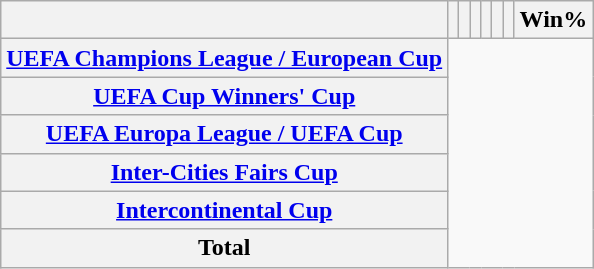<table class="wikitable unsortable plainrowheaders" style="text-align:center">
<tr>
<th scope="col"></th>
<th scope="col"></th>
<th scope="col"></th>
<th scope="col"></th>
<th scope="col"></th>
<th scope="col"></th>
<th scope="col"></th>
<th scope="col">Win%</th>
</tr>
<tr>
<th scope="row" align=left><a href='#'>UEFA Champions League / European Cup</a><br></th>
</tr>
<tr>
<th scope="row" align=left><a href='#'>UEFA Cup Winners' Cup</a><br></th>
</tr>
<tr>
<th scope="row" align=left><a href='#'>UEFA Europa League / UEFA Cup</a><br></th>
</tr>
<tr>
<th scope="row" align=left><a href='#'>Inter-Cities Fairs Cup</a><br></th>
</tr>
<tr>
<th scope="row" align=left><a href='#'>Intercontinental Cup</a><br></th>
</tr>
<tr>
<th>Total<br></th>
</tr>
</table>
